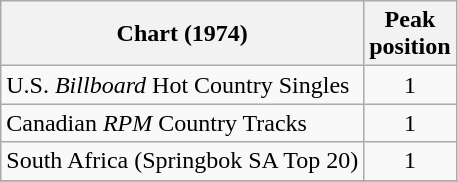<table class="wikitable">
<tr>
<th align="left">Chart (1974)</th>
<th align="center">Peak<br>position</th>
</tr>
<tr>
<td align="left">U.S. <em>Billboard</em> Hot Country Singles</td>
<td align="center">1</td>
</tr>
<tr>
<td align="left">Canadian <em>RPM</em> Country Tracks</td>
<td align="center">1</td>
</tr>
<tr>
<td align="left">South Africa (Springbok SA Top 20)</td>
<td align="center">1</td>
</tr>
<tr>
</tr>
</table>
